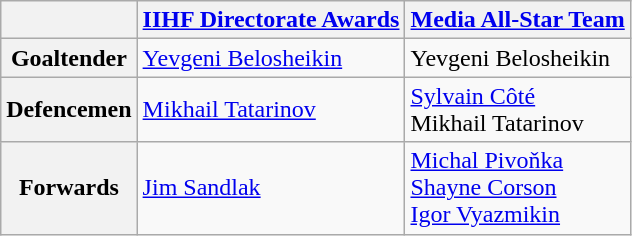<table class="wikitable">
<tr>
<th></th>
<th><a href='#'>IIHF Directorate Awards</a></th>
<th><a href='#'>Media All-Star Team</a></th>
</tr>
<tr>
<th>Goaltender</th>
<td> <a href='#'>Yevgeni Belosheikin</a></td>
<td> Yevgeni Belosheikin</td>
</tr>
<tr>
<th>Defencemen</th>
<td> <a href='#'>Mikhail Tatarinov</a></td>
<td> <a href='#'>Sylvain Côté</a><br> Mikhail Tatarinov</td>
</tr>
<tr>
<th>Forwards</th>
<td> <a href='#'>Jim Sandlak</a></td>
<td> <a href='#'>Michal Pivoňka</a><br> <a href='#'>Shayne Corson</a><br> <a href='#'>Igor Vyazmikin</a></td>
</tr>
</table>
